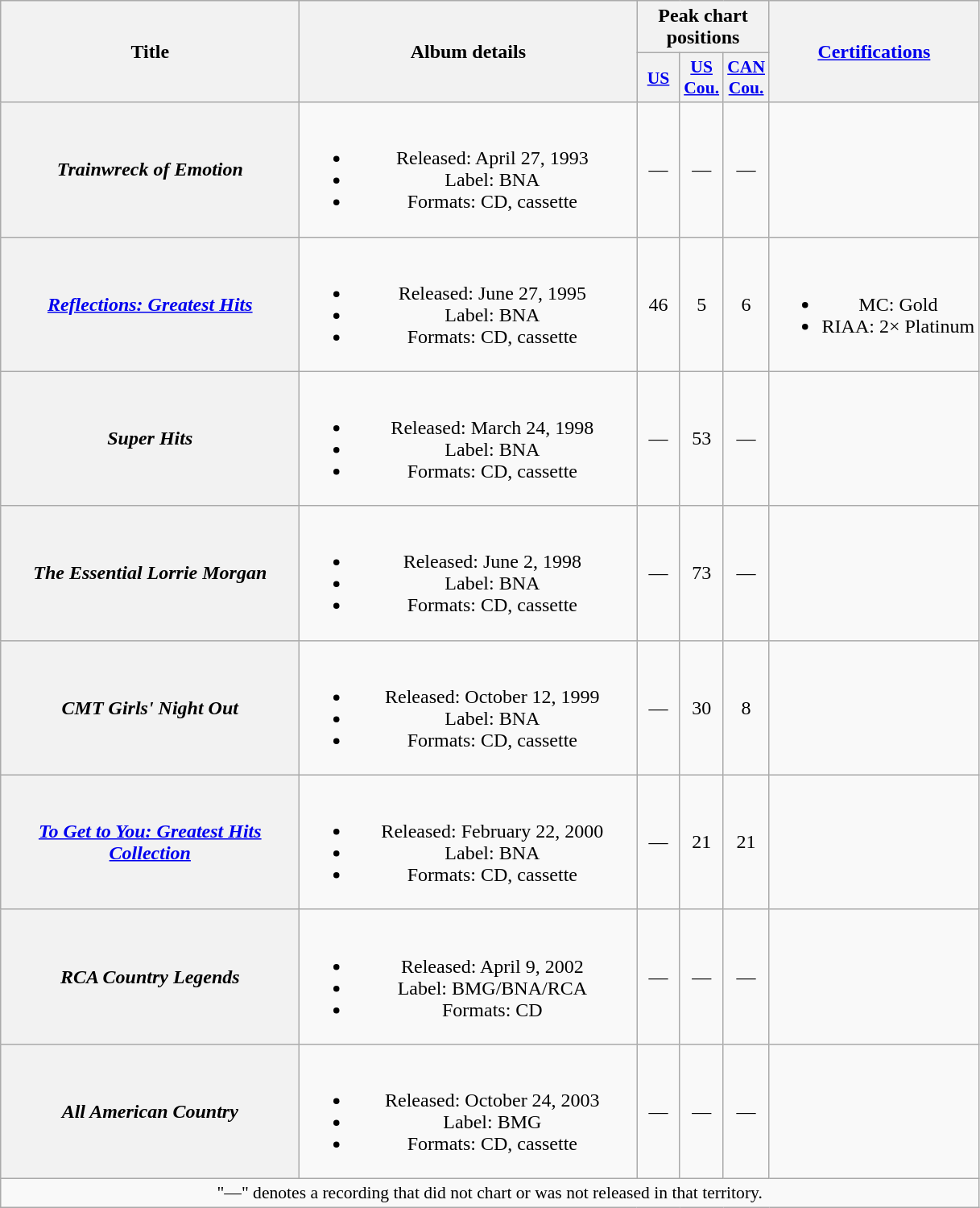<table class="wikitable plainrowheaders" style="text-align:center;" border="1">
<tr>
<th scope="col" rowspan="2" style="width:15em;">Title</th>
<th scope="col" rowspan="2" style="width:17em;">Album details</th>
<th scope="col" colspan="3">Peak chart<br>positions</th>
<th scope="col" rowspan="2"><a href='#'>Certifications</a></th>
</tr>
<tr>
<th scope="col" style="width:2em;font-size:90%;"><a href='#'>US</a><br></th>
<th scope="col" style="width:2em;font-size:90%;"><a href='#'>US<br>Cou.</a><br></th>
<th scope="col" style="width:2em;font-size:90%;"><a href='#'>CAN<br>Cou.</a><br></th>
</tr>
<tr>
<th scope="row"><em>Trainwreck of Emotion</em></th>
<td><br><ul><li>Released: April 27, 1993</li><li>Label: BNA</li><li>Formats: CD, cassette</li></ul></td>
<td>—</td>
<td>—</td>
<td>—</td>
<td></td>
</tr>
<tr>
<th scope="row"><em><a href='#'>Reflections: Greatest Hits</a></em></th>
<td><br><ul><li>Released: June 27, 1995</li><li>Label: BNA</li><li>Formats: CD, cassette</li></ul></td>
<td>46</td>
<td>5</td>
<td>6</td>
<td><br><ul><li>MC: Gold</li><li>RIAA: 2× Platinum</li></ul></td>
</tr>
<tr>
<th scope="row"><em>Super Hits</em></th>
<td><br><ul><li>Released: March 24, 1998</li><li>Label: BNA</li><li>Formats: CD, cassette</li></ul></td>
<td>—</td>
<td>53</td>
<td>—</td>
<td></td>
</tr>
<tr>
<th scope="row"><em>The Essential Lorrie Morgan</em></th>
<td><br><ul><li>Released: June 2, 1998</li><li>Label: BNA</li><li>Formats: CD, cassette</li></ul></td>
<td>—</td>
<td>73</td>
<td>—</td>
<td></td>
</tr>
<tr>
<th scope="row"><em>CMT Girls' Night Out</em><br></th>
<td><br><ul><li>Released: October 12, 1999</li><li>Label: BNA</li><li>Formats: CD, cassette</li></ul></td>
<td>—</td>
<td>30</td>
<td>8</td>
<td></td>
</tr>
<tr>
<th scope="row"><em><a href='#'>To Get to You: Greatest Hits Collection</a></em></th>
<td><br><ul><li>Released: February 22, 2000</li><li>Label: BNA</li><li>Formats: CD, cassette</li></ul></td>
<td>—</td>
<td>21</td>
<td>21</td>
<td></td>
</tr>
<tr>
<th scope="row"><em>RCA Country Legends</em></th>
<td><br><ul><li>Released: April 9, 2002</li><li>Label: BMG/BNA/RCA</li><li>Formats: CD</li></ul></td>
<td>—</td>
<td>—</td>
<td>—</td>
<td></td>
</tr>
<tr>
<th scope="row"><em>All American Country</em></th>
<td><br><ul><li>Released: October 24, 2003</li><li>Label: BMG</li><li>Formats: CD, cassette</li></ul></td>
<td>—</td>
<td>—</td>
<td>—</td>
<td></td>
</tr>
<tr>
<td colspan="6" style="font-size:90%">"—" denotes a recording that did not chart or was not released in that territory.</td>
</tr>
</table>
